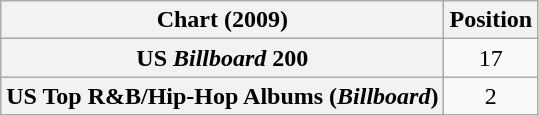<table class="wikitable plainrowheaders" style="text-align:center">
<tr>
<th scope="col">Chart (2009)</th>
<th scope="col">Position</th>
</tr>
<tr>
<th scope="row">US <em>Billboard</em> 200</th>
<td>17</td>
</tr>
<tr>
<th scope="row">US Top R&B/Hip-Hop Albums (<em>Billboard</em>)</th>
<td>2</td>
</tr>
</table>
